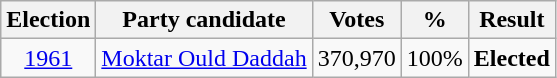<table class=wikitable style=text-align:center>
<tr>
<th>Election</th>
<th>Party candidate</th>
<th>Votes</th>
<th>%</th>
<th>Result</th>
</tr>
<tr>
<td><a href='#'>1961</a></td>
<td><a href='#'>Moktar Ould Daddah</a></td>
<td>370,970</td>
<td>100%</td>
<td><strong>Elected</strong> </td>
</tr>
</table>
